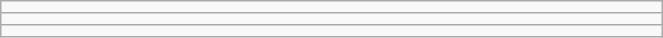<table class="wikitable" style=" text-align:center; font-size:110%;" width="35%">
<tr>
<td></td>
</tr>
<tr>
<td></td>
</tr>
<tr>
<td></td>
</tr>
</table>
